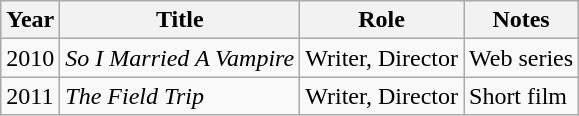<table class="wikitable">
<tr>
<th>Year</th>
<th>Title</th>
<th>Role</th>
<th>Notes</th>
</tr>
<tr>
<td>2010</td>
<td><em>So I Married A Vampire</em></td>
<td>Writer, Director</td>
<td>Web series</td>
</tr>
<tr>
<td>2011</td>
<td><em>The Field Trip</em></td>
<td>Writer, Director</td>
<td>Short film</td>
</tr>
</table>
